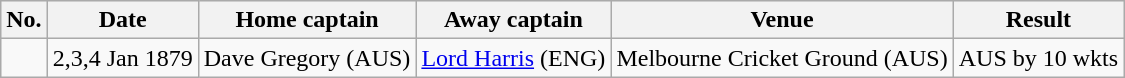<table class="wikitable">
<tr style="background:#efefef;">
<th>No.</th>
<th>Date</th>
<th>Home captain</th>
<th>Away captain</th>
<th>Venue</th>
<th>Result</th>
</tr>
<tr>
<td></td>
<td>2,3,4 Jan 1879</td>
<td>Dave Gregory (AUS)</td>
<td><a href='#'>Lord Harris</a> (ENG)</td>
<td>Melbourne Cricket Ground (AUS)</td>
<td>AUS by 10 wkts</td>
</tr>
</table>
